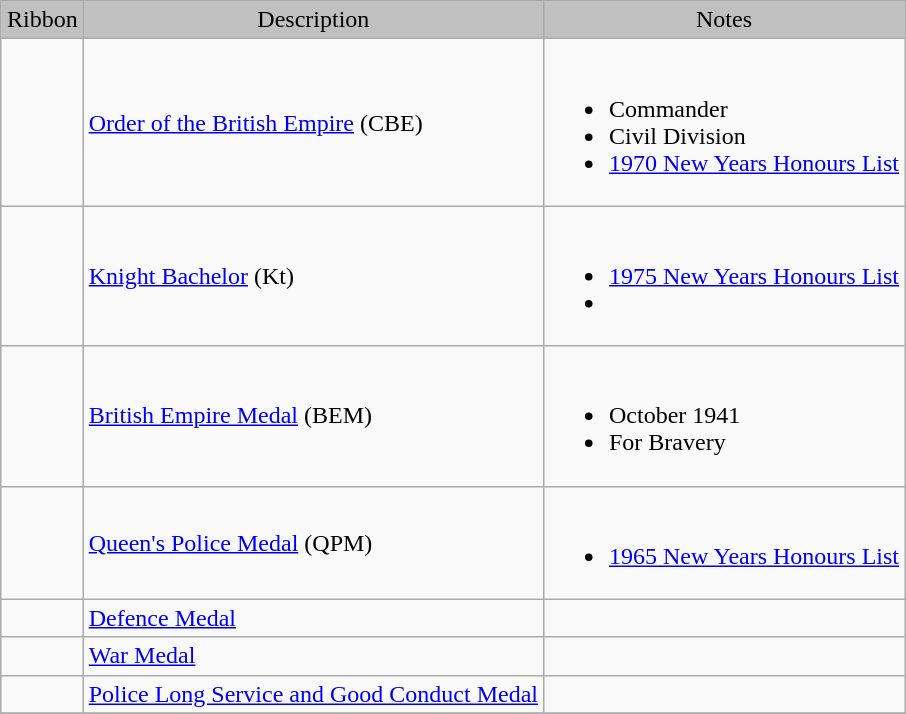<table class="wikitable" style="margin:1em auto;">
<tr style="background:silver;" align="center">
<td>Ribbon</td>
<td>Description</td>
<td>Notes</td>
</tr>
<tr>
<td></td>
<td><a href='#'>Order of the British Empire</a> (CBE)</td>
<td><br><ul><li>Commander</li><li>Civil Division</li><li><a href='#'>1970 New Years Honours List</a></li></ul></td>
</tr>
<tr>
<td></td>
<td><a href='#'>Knight Bachelor</a> (Kt)</td>
<td><br><ul><li><a href='#'>1975 New Years Honours List</a></li><li></li></ul></td>
</tr>
<tr>
<td></td>
<td><a href='#'>British Empire Medal</a> (BEM)</td>
<td><br><ul><li>October 1941</li><li>For Bravery</li></ul></td>
</tr>
<tr>
<td></td>
<td><a href='#'>Queen's Police Medal</a> (QPM)</td>
<td><br><ul><li><a href='#'>1965 New Years Honours List</a></li></ul></td>
</tr>
<tr>
<td></td>
<td><a href='#'>Defence Medal</a></td>
<td></td>
</tr>
<tr>
<td></td>
<td><a href='#'>War Medal</a></td>
<td></td>
</tr>
<tr>
<td></td>
<td><a href='#'>Police Long Service and Good Conduct Medal</a></td>
<td></td>
</tr>
<tr>
</tr>
</table>
